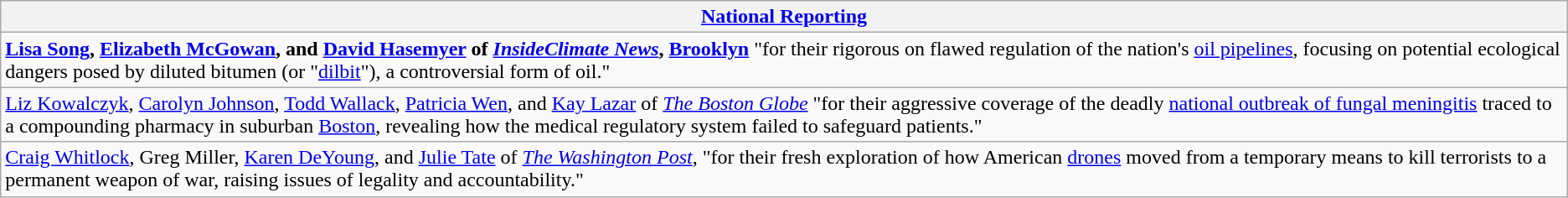<table class="wikitable" style="float:left; float:none;">
<tr>
<th><a href='#'>National Reporting</a></th>
</tr>
<tr>
<td><strong><a href='#'>Lisa Song</a>, <a href='#'>Elizabeth McGowan</a>, and <a href='#'>David Hasemyer</a> of <em><a href='#'>InsideClimate News</a></em>, <a href='#'>Brooklyn</a></strong> "for their rigorous  on flawed regulation of the nation's <a href='#'>oil pipelines</a>, focusing on potential ecological dangers posed by diluted bitumen (or "<a href='#'>dilbit</a>"), a controversial form of oil."</td>
</tr>
<tr>
<td><a href='#'>Liz Kowalczyk</a>, <a href='#'>Carolyn Johnson</a>, <a href='#'>Todd Wallack</a>, <a href='#'>Patricia Wen</a>, and <a href='#'>Kay Lazar</a> of <em><a href='#'>The Boston Globe</a></em> "for their aggressive coverage of the deadly <a href='#'>national outbreak of fungal meningitis</a> traced to a compounding pharmacy in suburban <a href='#'>Boston</a>, revealing how the medical regulatory system failed to safeguard patients."</td>
</tr>
<tr>
<td><a href='#'>Craig Whitlock</a>, Greg Miller, <a href='#'>Karen DeYoung</a>, and <a href='#'>Julie Tate</a> of <em><a href='#'>The Washington Post</a></em>, "for their fresh exploration of how American <a href='#'>drones</a> moved from a temporary means to kill terrorists to a permanent weapon of war, raising issues of legality and accountability."</td>
</tr>
</table>
